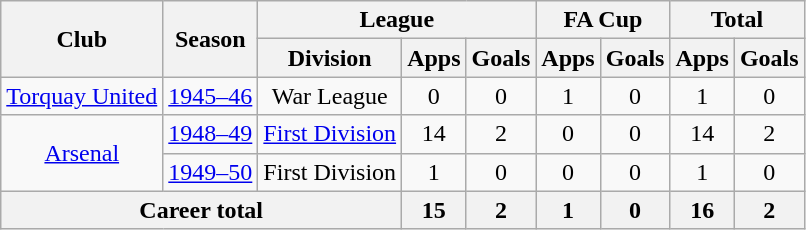<table class="wikitable" style="text-align: center;">
<tr>
<th rowspan="2">Club</th>
<th rowspan="2">Season</th>
<th colspan="3">League</th>
<th colspan="2">FA Cup</th>
<th colspan="2">Total</th>
</tr>
<tr>
<th>Division</th>
<th>Apps</th>
<th>Goals</th>
<th>Apps</th>
<th>Goals</th>
<th>Apps</th>
<th>Goals</th>
</tr>
<tr>
<td><a href='#'>Torquay United</a></td>
<td><a href='#'>1945–46</a></td>
<td>War League</td>
<td>0</td>
<td>0</td>
<td>1</td>
<td>0</td>
<td>1</td>
<td>0</td>
</tr>
<tr>
<td rowspan=2><a href='#'>Arsenal</a></td>
<td><a href='#'>1948–49</a></td>
<td><a href='#'>First Division</a></td>
<td>14</td>
<td>2</td>
<td>0</td>
<td>0</td>
<td>14</td>
<td>2</td>
</tr>
<tr>
<td><a href='#'>1949–50</a></td>
<td>First Division</td>
<td>1</td>
<td>0</td>
<td>0</td>
<td>0</td>
<td>1</td>
<td>0</td>
</tr>
<tr>
<th colspan="3">Career total</th>
<th>15</th>
<th>2</th>
<th>1</th>
<th>0</th>
<th>16</th>
<th>2</th>
</tr>
</table>
